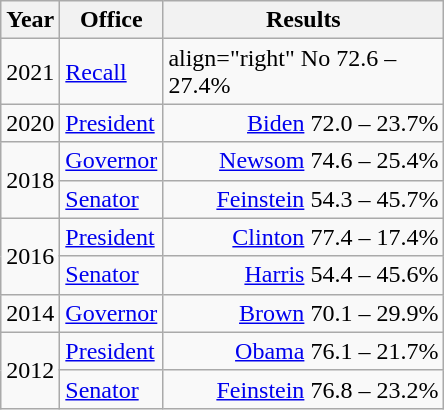<table class=wikitable>
<tr>
<th width="30">Year</th>
<th width="60">Office</th>
<th width="180">Results</th>
</tr>
<tr>
<td>2021</td>
<td><a href='#'>Recall</a></td>
<td>align="right"  No 72.6 – 27.4%</td>
</tr>
<tr>
<td rowspan="1">2020</td>
<td><a href='#'>President</a></td>
<td align="right" ><a href='#'>Biden</a> 72.0 – 23.7%</td>
</tr>
<tr>
<td rowspan="2">2018</td>
<td><a href='#'>Governor</a></td>
<td align="right" ><a href='#'>Newsom</a> 74.6 – 25.4%</td>
</tr>
<tr>
<td><a href='#'>Senator</a></td>
<td align="right" ><a href='#'>Feinstein</a> 54.3 – 45.7%</td>
</tr>
<tr>
<td rowspan="2">2016</td>
<td><a href='#'>President</a></td>
<td align="right" ><a href='#'>Clinton</a> 77.4 – 17.4%</td>
</tr>
<tr>
<td><a href='#'>Senator</a></td>
<td align="right" ><a href='#'>Harris</a> 54.4 – 45.6%</td>
</tr>
<tr>
<td>2014</td>
<td><a href='#'>Governor</a></td>
<td align="right" ><a href='#'>Brown</a> 70.1 – 29.9%</td>
</tr>
<tr>
<td rowspan="2">2012</td>
<td><a href='#'>President</a></td>
<td align="right" ><a href='#'>Obama</a> 76.1 – 21.7%</td>
</tr>
<tr>
<td><a href='#'>Senator</a></td>
<td align="right" ><a href='#'>Feinstein</a> 76.8 – 23.2%</td>
</tr>
</table>
